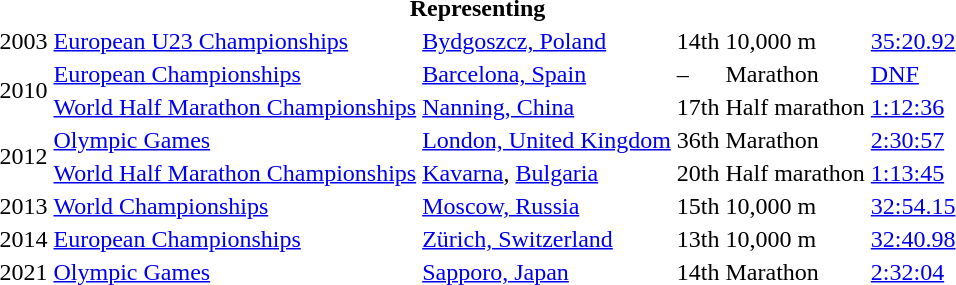<table>
<tr>
<th colspan="6">Representing </th>
</tr>
<tr>
<td>2003</td>
<td><a href='#'>European U23 Championships</a></td>
<td><a href='#'>Bydgoszcz, Poland</a></td>
<td>14th</td>
<td>10,000 m</td>
<td><a href='#'>35:20.92</a></td>
</tr>
<tr>
<td rowspan=2>2010</td>
<td><a href='#'>European Championships</a></td>
<td><a href='#'>Barcelona, Spain</a></td>
<td>–</td>
<td>Marathon</td>
<td><a href='#'>DNF</a></td>
</tr>
<tr>
<td><a href='#'>World Half Marathon Championships</a></td>
<td><a href='#'>Nanning, China</a></td>
<td>17th</td>
<td>Half marathon</td>
<td><a href='#'>1:12:36</a></td>
</tr>
<tr>
<td rowspan=2>2012</td>
<td><a href='#'>Olympic Games</a></td>
<td><a href='#'>London, United Kingdom</a></td>
<td>36th</td>
<td>Marathon</td>
<td><a href='#'>2:30:57</a></td>
</tr>
<tr>
<td><a href='#'>World Half Marathon Championships</a></td>
<td><a href='#'>Kavarna</a>, <a href='#'>Bulgaria</a></td>
<td>20th</td>
<td>Half marathon</td>
<td><a href='#'>1:13:45</a></td>
</tr>
<tr>
<td>2013</td>
<td><a href='#'>World Championships</a></td>
<td><a href='#'>Moscow, Russia</a></td>
<td>15th</td>
<td>10,000 m</td>
<td><a href='#'>32:54.15</a></td>
</tr>
<tr>
<td>2014</td>
<td><a href='#'>European Championships</a></td>
<td><a href='#'>Zürich, Switzerland</a></td>
<td>13th</td>
<td>10,000 m</td>
<td><a href='#'>32:40.98</a></td>
</tr>
<tr>
<td>2021</td>
<td><a href='#'>Olympic Games</a></td>
<td><a href='#'>Sapporo, Japan</a></td>
<td>14th</td>
<td>Marathon</td>
<td><a href='#'>2:32:04</a></td>
</tr>
</table>
